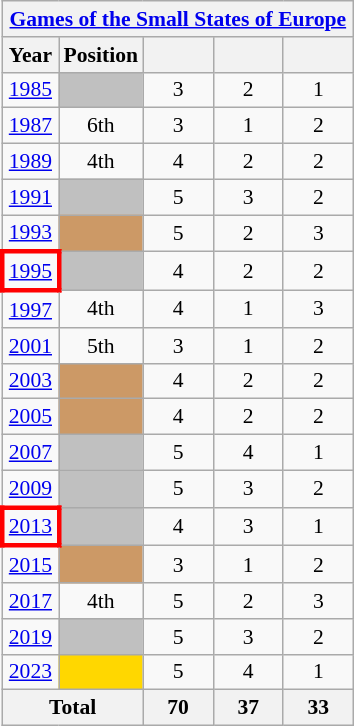<table class="wikitable" style="text-align: center;font-size:90%;">
<tr>
<th colspan=5><a href='#'>Games of the Small States of Europe</a></th>
</tr>
<tr>
<th>Year</th>
<th>Position</th>
<th width=40></th>
<th width=40></th>
<th width=40></th>
</tr>
<tr>
<td> <a href='#'>1985</a></td>
<td bgcolor=silver></td>
<td>3</td>
<td>2</td>
<td>1</td>
</tr>
<tr>
<td> <a href='#'>1987</a></td>
<td>6th</td>
<td>3</td>
<td>1</td>
<td>2</td>
</tr>
<tr>
<td> <a href='#'>1989</a></td>
<td>4th</td>
<td>4</td>
<td>2</td>
<td>2</td>
</tr>
<tr>
<td> <a href='#'>1991</a></td>
<td bgcolor=silver></td>
<td>5</td>
<td>3</td>
<td>2</td>
</tr>
<tr>
<td> <a href='#'>1993</a></td>
<td bgcolor=#cc9966></td>
<td>5</td>
<td>2</td>
<td>3</td>
</tr>
<tr>
<td style="border: 3px solid red"> <a href='#'>1995</a></td>
<td bgcolor=silver></td>
<td>4</td>
<td>2</td>
<td>2</td>
</tr>
<tr>
<td> <a href='#'>1997</a></td>
<td>4th</td>
<td>4</td>
<td>1</td>
<td>3</td>
</tr>
<tr>
<td> <a href='#'>2001</a></td>
<td>5th</td>
<td>3</td>
<td>1</td>
<td>2</td>
</tr>
<tr>
<td> <a href='#'>2003</a></td>
<td bgcolor=#cc9966></td>
<td>4</td>
<td>2</td>
<td>2</td>
</tr>
<tr>
<td> <a href='#'>2005</a></td>
<td bgcolor=#cc9966></td>
<td>4</td>
<td>2</td>
<td>2</td>
</tr>
<tr>
<td> <a href='#'>2007</a></td>
<td bgcolor=silver></td>
<td>5</td>
<td>4</td>
<td>1</td>
</tr>
<tr>
<td> <a href='#'>2009</a></td>
<td bgcolor=silver></td>
<td>5</td>
<td>3</td>
<td>2</td>
</tr>
<tr>
<td style="border: 3px solid red"> <a href='#'>2013</a></td>
<td bgcolor=silver></td>
<td>4</td>
<td>3</td>
<td>1</td>
</tr>
<tr>
<td> <a href='#'>2015</a></td>
<td bgcolor=#cc9966></td>
<td>3</td>
<td>1</td>
<td>2</td>
</tr>
<tr>
<td> <a href='#'>2017</a></td>
<td>4th</td>
<td>5</td>
<td>2</td>
<td>3</td>
</tr>
<tr>
<td> <a href='#'>2019</a></td>
<td bgcolor=silver></td>
<td>5</td>
<td>3</td>
<td>2</td>
</tr>
<tr>
<td> <a href='#'>2023</a></td>
<td bgcolor=gold></td>
<td>5</td>
<td>4</td>
<td>1</td>
</tr>
<tr>
<th colspan=2>Total</th>
<th>70</th>
<th>37</th>
<th>33</th>
</tr>
</table>
